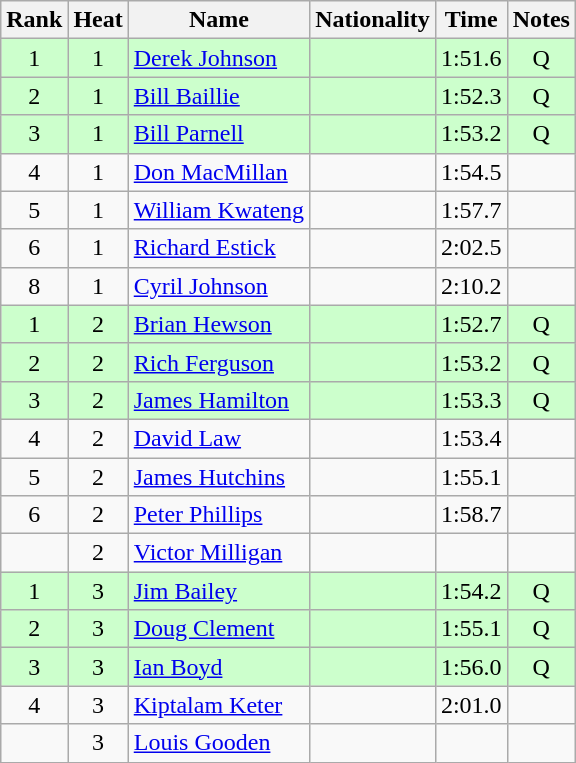<table class="wikitable sortable" style="text-align:center">
<tr>
<th>Rank</th>
<th>Heat</th>
<th>Name</th>
<th>Nationality</th>
<th>Time</th>
<th>Notes</th>
</tr>
<tr bgcolor=ccffcc>
<td>1</td>
<td>1</td>
<td align=left><a href='#'>Derek Johnson</a></td>
<td align=left></td>
<td>1:51.6</td>
<td>Q</td>
</tr>
<tr bgcolor=ccffcc>
<td>2</td>
<td>1</td>
<td align=left><a href='#'>Bill Baillie</a></td>
<td align=left></td>
<td>1:52.3</td>
<td>Q</td>
</tr>
<tr bgcolor=ccffcc>
<td>3</td>
<td>1</td>
<td align=left><a href='#'>Bill Parnell</a></td>
<td align=left></td>
<td>1:53.2</td>
<td>Q</td>
</tr>
<tr>
<td>4</td>
<td>1</td>
<td align=left><a href='#'>Don MacMillan</a></td>
<td align=left></td>
<td>1:54.5</td>
<td></td>
</tr>
<tr>
<td>5</td>
<td>1</td>
<td align=left><a href='#'>William Kwateng</a></td>
<td align=left></td>
<td>1:57.7</td>
<td></td>
</tr>
<tr>
<td>6</td>
<td>1</td>
<td align=left><a href='#'>Richard Estick</a></td>
<td align=left></td>
<td>2:02.5</td>
<td></td>
</tr>
<tr>
<td>8</td>
<td>1</td>
<td align=left><a href='#'>Cyril Johnson</a></td>
<td align=left></td>
<td>2:10.2</td>
<td></td>
</tr>
<tr bgcolor=ccffcc>
<td>1</td>
<td>2</td>
<td align=left><a href='#'>Brian Hewson</a></td>
<td align=left></td>
<td>1:52.7</td>
<td>Q</td>
</tr>
<tr bgcolor=ccffcc>
<td>2</td>
<td>2</td>
<td align=left><a href='#'>Rich Ferguson</a></td>
<td align=left></td>
<td>1:53.2</td>
<td>Q</td>
</tr>
<tr bgcolor=ccffcc>
<td>3</td>
<td>2</td>
<td align=left><a href='#'>James Hamilton</a></td>
<td align=left></td>
<td>1:53.3</td>
<td>Q</td>
</tr>
<tr>
<td>4</td>
<td>2</td>
<td align=left><a href='#'>David Law</a></td>
<td align=left></td>
<td>1:53.4</td>
<td></td>
</tr>
<tr>
<td>5</td>
<td>2</td>
<td align=left><a href='#'>James Hutchins</a></td>
<td align=left></td>
<td>1:55.1</td>
<td></td>
</tr>
<tr>
<td>6</td>
<td>2</td>
<td align=left><a href='#'>Peter Phillips</a></td>
<td align=left></td>
<td>1:58.7</td>
<td></td>
</tr>
<tr>
<td></td>
<td>2</td>
<td align=left><a href='#'>Victor Milligan</a></td>
<td align=left></td>
<td></td>
<td></td>
</tr>
<tr bgcolor=ccffcc>
<td>1</td>
<td>3</td>
<td align=left><a href='#'>Jim Bailey</a></td>
<td align=left></td>
<td>1:54.2</td>
<td>Q</td>
</tr>
<tr bgcolor=ccffcc>
<td>2</td>
<td>3</td>
<td align=left><a href='#'>Doug Clement</a></td>
<td align=left></td>
<td>1:55.1</td>
<td>Q</td>
</tr>
<tr bgcolor=ccffcc>
<td>3</td>
<td>3</td>
<td align=left><a href='#'>Ian Boyd</a></td>
<td align=left></td>
<td>1:56.0</td>
<td>Q</td>
</tr>
<tr>
<td>4</td>
<td>3</td>
<td align=left><a href='#'>Kiptalam Keter</a></td>
<td align=left></td>
<td>2:01.0</td>
<td></td>
</tr>
<tr>
<td></td>
<td>3</td>
<td align=left><a href='#'>Louis Gooden</a></td>
<td align=left></td>
<td></td>
<td></td>
</tr>
</table>
